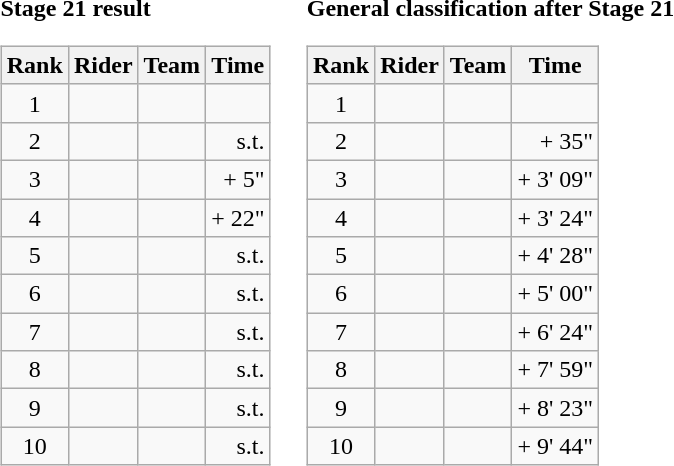<table>
<tr>
<td><strong>Stage 21 result</strong><br><table class="wikitable">
<tr>
<th scope="col">Rank</th>
<th scope="col">Rider</th>
<th scope="col">Team</th>
<th scope="col">Time</th>
</tr>
<tr>
<td style="text-align:center;">1</td>
<td></td>
<td></td>
<td style="text-align:right;"></td>
</tr>
<tr>
<td style="text-align:center;">2</td>
<td></td>
<td></td>
<td style="text-align:right;">s.t.</td>
</tr>
<tr>
<td style="text-align:center;">3</td>
<td></td>
<td></td>
<td style="text-align:right;">+ 5"</td>
</tr>
<tr>
<td style="text-align:center;">4</td>
<td></td>
<td></td>
<td style="text-align:right;">+ 22"</td>
</tr>
<tr>
<td style="text-align:center;">5</td>
<td></td>
<td></td>
<td style="text-align:right;">s.t.</td>
</tr>
<tr>
<td style="text-align:center;">6</td>
<td></td>
<td></td>
<td style="text-align:right;">s.t.</td>
</tr>
<tr>
<td style="text-align:center;">7</td>
<td></td>
<td></td>
<td style="text-align:right;">s.t.</td>
</tr>
<tr>
<td style="text-align:center;">8</td>
<td></td>
<td></td>
<td style="text-align:right;">s.t.</td>
</tr>
<tr>
<td style="text-align:center;">9</td>
<td></td>
<td></td>
<td style="text-align:right;">s.t.</td>
</tr>
<tr>
<td style="text-align:center;">10</td>
<td></td>
<td></td>
<td style="text-align:right;">s.t.</td>
</tr>
</table>
</td>
<td></td>
<td><strong>General classification after Stage 21</strong><br><table class="wikitable">
<tr>
<th scope="col">Rank</th>
<th scope="col">Rider</th>
<th scope="col">Team</th>
<th scope="col">Time</th>
</tr>
<tr>
<td style="text-align:center;">1</td>
<td></td>
<td></td>
<td style="text-align:right;"></td>
</tr>
<tr>
<td style="text-align:center;">2</td>
<td></td>
<td></td>
<td style="text-align:right;">+ 35"</td>
</tr>
<tr>
<td style="text-align:center;">3</td>
<td></td>
<td></td>
<td style="text-align:right;">+ 3' 09"</td>
</tr>
<tr>
<td style="text-align:center;">4</td>
<td></td>
<td></td>
<td style="text-align:right;">+ 3' 24"</td>
</tr>
<tr>
<td style="text-align:center;">5</td>
<td></td>
<td></td>
<td style="text-align:right;">+ 4' 28"</td>
</tr>
<tr>
<td style="text-align:center;">6</td>
<td></td>
<td></td>
<td style="text-align:right;">+ 5' 00"</td>
</tr>
<tr>
<td style="text-align:center;">7</td>
<td></td>
<td></td>
<td style="text-align:right;">+ 6' 24"</td>
</tr>
<tr>
<td style="text-align:center;">8</td>
<td></td>
<td></td>
<td style="text-align:right;">+ 7' 59"</td>
</tr>
<tr>
<td style="text-align:center;">9</td>
<td></td>
<td></td>
<td style="text-align:right;">+ 8' 23"</td>
</tr>
<tr>
<td style="text-align:center;">10</td>
<td></td>
<td></td>
<td style="text-align:right;">+ 9' 44"</td>
</tr>
</table>
</td>
</tr>
</table>
